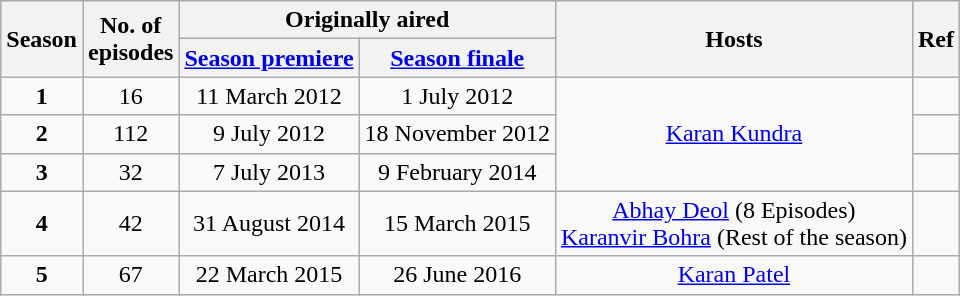<table class="wikitable" style="text-align: center;">
<tr>
<th rowspan="2">Season</th>
<th rowspan="2">No. of<br>episodes</th>
<th colspan="2">Originally aired</th>
<th rowspan="2">Hosts</th>
<th rowspan="2">Ref</th>
</tr>
<tr>
<th><a href='#'>Season premiere</a></th>
<th><a href='#'>Season finale</a></th>
</tr>
<tr>
<td><strong>1</strong></td>
<td>16</td>
<td>11 March 2012</td>
<td>1 July 2012</td>
<td rowspan="3"><a href='#'>Karan Kundra</a></td>
<td></td>
</tr>
<tr>
<td><strong>2</strong></td>
<td>112</td>
<td>9 July 2012</td>
<td>18 November 2012</td>
<td></td>
</tr>
<tr>
<td><strong>3</strong></td>
<td>32</td>
<td>7 July 2013</td>
<td>9 February 2014</td>
<td></td>
</tr>
<tr>
<td><strong>4</strong></td>
<td>42</td>
<td>31 August 2014</td>
<td>15 March 2015</td>
<td><a href='#'>Abhay Deol</a> (8 Episodes)<br><a href='#'>Karanvir Bohra</a> (Rest of the season)</td>
<td></td>
</tr>
<tr>
<td><strong>5</strong></td>
<td>67</td>
<td>22 March 2015</td>
<td>26 June 2016</td>
<td><a href='#'>Karan Patel</a></td>
<td></td>
</tr>
</table>
